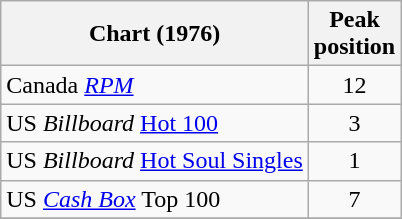<table class="wikitable sortable">
<tr>
<th>Chart (1976)</th>
<th>Peak<br>position</th>
</tr>
<tr>
<td>Canada <a href='#'><em>RPM</em></a></td>
<td style="text-align:center;">12</td>
</tr>
<tr>
<td>US <em>Billboard</em> <a href='#'>Hot 100</a></td>
<td align="center">3</td>
</tr>
<tr>
<td>US <em>Billboard</em> <a href='#'>Hot Soul Singles</a></td>
<td align="center">1</td>
</tr>
<tr>
<td>US <a href='#'><em>Cash Box</em></a> Top 100</td>
<td align="center">7</td>
</tr>
<tr>
</tr>
</table>
